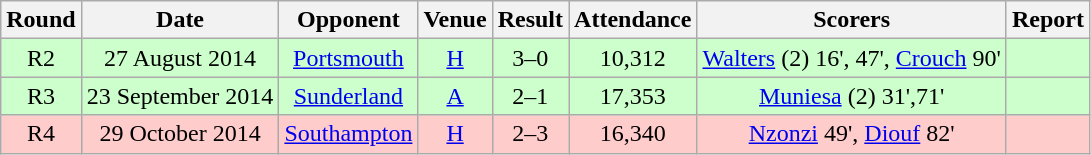<table class="wikitable" style="font-size:100%; text-align:center">
<tr>
<th>Round</th>
<th>Date</th>
<th>Opponent</th>
<th>Venue</th>
<th>Result</th>
<th>Attendance</th>
<th>Scorers</th>
<th>Report</th>
</tr>
<tr style="background-color: #CCFFCC;">
<td>R2</td>
<td>27 August 2014</td>
<td><a href='#'>Portsmouth</a></td>
<td><a href='#'>H</a></td>
<td>3–0</td>
<td>10,312</td>
<td><a href='#'>Walters</a> (2) 16', 47', <a href='#'>Crouch</a> 90'</td>
<td></td>
</tr>
<tr style="background-color: #CCFFCC;">
<td>R3</td>
<td>23 September 2014</td>
<td><a href='#'>Sunderland</a></td>
<td><a href='#'>A</a></td>
<td>2–1</td>
<td>17,353</td>
<td><a href='#'>Muniesa</a> (2) 31',71'</td>
<td></td>
</tr>
<tr style="background-color: #FFCCCC;">
<td>R4</td>
<td>29 October 2014</td>
<td><a href='#'>Southampton</a></td>
<td><a href='#'>H</a></td>
<td>2–3</td>
<td>16,340</td>
<td><a href='#'>Nzonzi</a> 49', <a href='#'>Diouf</a> 82'</td>
<td></td>
</tr>
</table>
